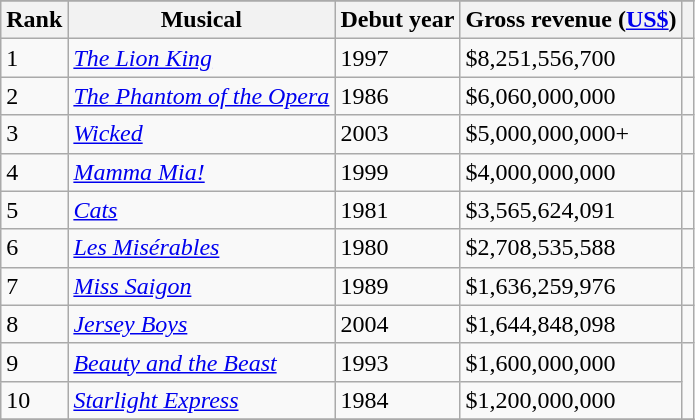<table class="wikitable sortable plainrowheaders">
<tr>
</tr>
<tr>
<th scope="col">Rank</th>
<th scope="col">Musical</th>
<th scope="col">Debut year</th>
<th scope="col">Gross revenue (<a href='#'>US$</a>)</th>
<th scope="col" class="unsortable"></th>
</tr>
<tr>
<td>1</td>
<td scope="row"><em><a href='#'>The Lion King</a></em></td>
<td>1997</td>
<td>$8,251,556,700</td>
<td></td>
</tr>
<tr>
<td>2</td>
<td scope="row"><em><a href='#'>The Phantom of the Opera</a></em></td>
<td>1986</td>
<td>$6,060,000,000</td>
<td></td>
</tr>
<tr>
<td>3</td>
<td scope="row"><em><a href='#'>Wicked</a></em></td>
<td>2003</td>
<td>$5,000,000,000+</td>
<td></td>
</tr>
<tr>
<td>4</td>
<td><em><a href='#'>Mamma Mia!</a></em></td>
<td>1999</td>
<td>$4,000,000,000</td>
<td></td>
</tr>
<tr>
<td>5</td>
<td><em><a href='#'>Cats</a></em></td>
<td>1981</td>
<td>$3,565,624,091</td>
<td></td>
</tr>
<tr>
<td>6</td>
<td><em><a href='#'>Les Misérables</a></em></td>
<td>1980</td>
<td>$2,708,535,588</td>
<td></td>
</tr>
<tr>
<td>7</td>
<td><em><a href='#'>Miss Saigon</a></em></td>
<td>1989</td>
<td>$1,636,259,976</td>
<td></td>
</tr>
<tr>
<td>8</td>
<td><em><a href='#'>Jersey Boys</a></em></td>
<td>2004</td>
<td>$1,644,848,098</td>
<td></td>
</tr>
<tr>
<td>9</td>
<td><em><a href='#'>Beauty and the Beast</a></em></td>
<td>1993</td>
<td>$1,600,000,000</td>
<td rowspan="2"></td>
</tr>
<tr>
<td>10</td>
<td><em><a href='#'>Starlight Express</a></em></td>
<td>1984</td>
<td>$1,200,000,000</td>
</tr>
<tr>
</tr>
</table>
